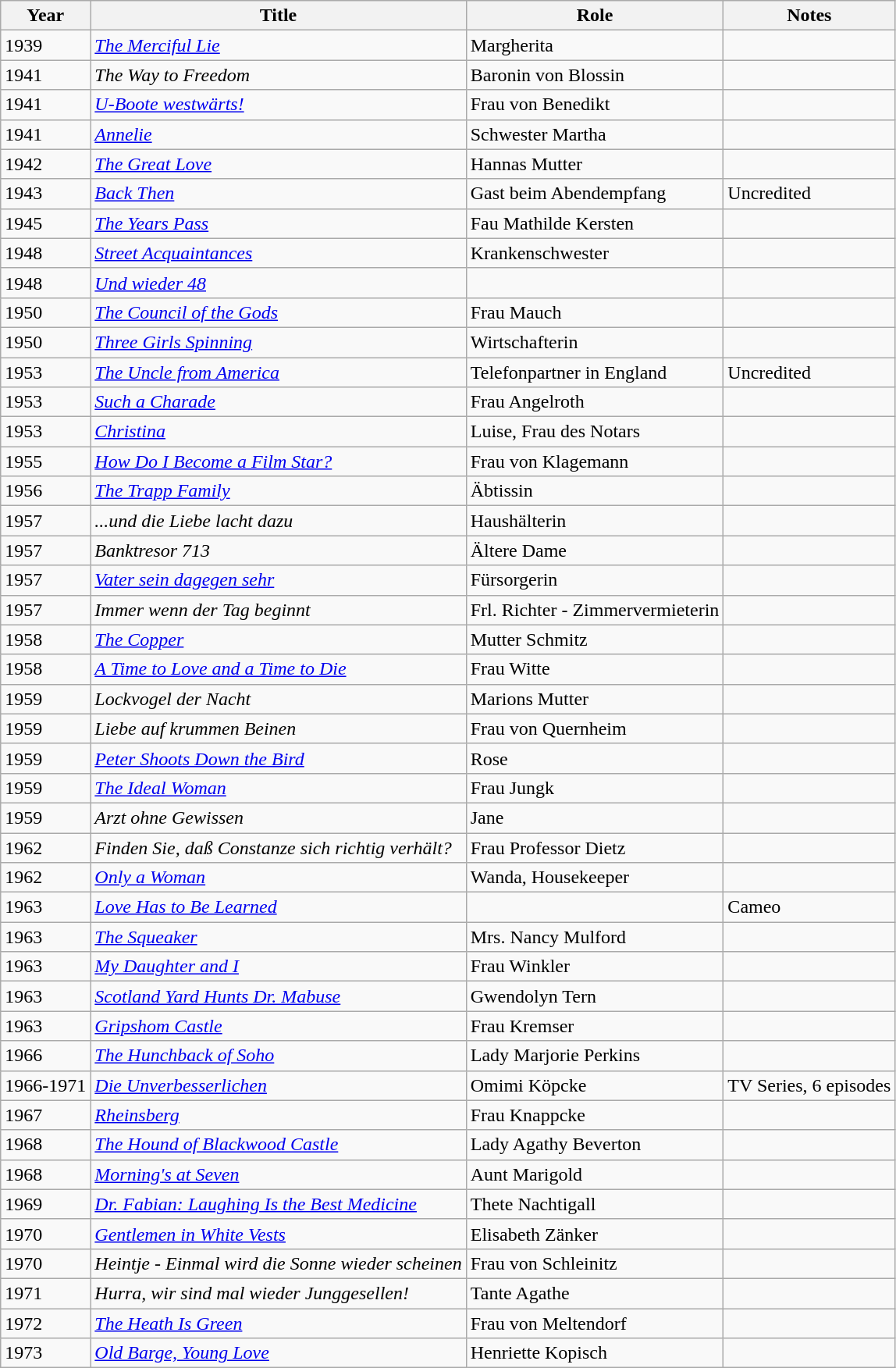<table class="wikitable">
<tr>
<th>Year</th>
<th>Title</th>
<th>Role</th>
<th>Notes</th>
</tr>
<tr>
<td>1939</td>
<td><em><a href='#'>The Merciful Lie</a></em></td>
<td>Margherita</td>
<td></td>
</tr>
<tr>
<td>1941</td>
<td><em>The Way to Freedom</em></td>
<td>Baronin von Blossin</td>
<td></td>
</tr>
<tr>
<td>1941</td>
<td><em><a href='#'>U-Boote westwärts!</a></em></td>
<td>Frau von Benedikt</td>
<td></td>
</tr>
<tr>
<td>1941</td>
<td><em><a href='#'>Annelie</a></em></td>
<td>Schwester Martha</td>
<td></td>
</tr>
<tr>
<td>1942</td>
<td><em><a href='#'>The Great Love</a></em></td>
<td>Hannas Mutter</td>
<td></td>
</tr>
<tr>
<td>1943</td>
<td><em><a href='#'>Back Then</a></em></td>
<td>Gast beim Abendempfang</td>
<td>Uncredited</td>
</tr>
<tr>
<td>1945</td>
<td><em><a href='#'>The Years Pass</a></em></td>
<td>Fau Mathilde Kersten</td>
<td></td>
</tr>
<tr>
<td>1948</td>
<td><em><a href='#'>Street Acquaintances</a></em></td>
<td>Krankenschwester</td>
<td></td>
</tr>
<tr>
<td>1948</td>
<td><em><a href='#'>Und wieder 48</a></em></td>
<td></td>
<td></td>
</tr>
<tr>
<td>1950</td>
<td><em><a href='#'>The Council of the Gods</a></em></td>
<td>Frau Mauch</td>
<td></td>
</tr>
<tr>
<td>1950</td>
<td><em><a href='#'>Three Girls Spinning</a></em></td>
<td>Wirtschafterin</td>
<td></td>
</tr>
<tr>
<td>1953</td>
<td><em><a href='#'>The Uncle from America</a></em></td>
<td>Telefonpartner in England</td>
<td>Uncredited</td>
</tr>
<tr>
<td>1953</td>
<td><em><a href='#'>Such a Charade</a></em></td>
<td>Frau Angelroth</td>
<td></td>
</tr>
<tr>
<td>1953</td>
<td><em><a href='#'>Christina</a></em></td>
<td>Luise, Frau des Notars</td>
<td></td>
</tr>
<tr>
<td>1955</td>
<td><em><a href='#'>How Do I Become a Film Star?</a></em></td>
<td>Frau von Klagemann</td>
<td></td>
</tr>
<tr>
<td>1956</td>
<td><em><a href='#'>The Trapp Family</a></em></td>
<td>Äbtissin</td>
<td></td>
</tr>
<tr>
<td>1957</td>
<td><em>...und die Liebe lacht dazu</em></td>
<td>Haushälterin</td>
<td></td>
</tr>
<tr>
<td>1957</td>
<td><em>Banktresor 713</em></td>
<td>Ältere Dame</td>
<td></td>
</tr>
<tr>
<td>1957</td>
<td><em><a href='#'>Vater sein dagegen sehr</a></em></td>
<td>Fürsorgerin</td>
<td></td>
</tr>
<tr>
<td>1957</td>
<td><em>Immer wenn der Tag beginnt</em></td>
<td>Frl. Richter - Zimmervermieterin</td>
<td></td>
</tr>
<tr>
<td>1958</td>
<td><em><a href='#'>The Copper</a></em></td>
<td>Mutter Schmitz</td>
<td></td>
</tr>
<tr>
<td>1958</td>
<td><em><a href='#'>A Time to Love and a Time to Die</a></em></td>
<td>Frau Witte</td>
<td></td>
</tr>
<tr>
<td>1959</td>
<td><em>Lockvogel der Nacht</em></td>
<td>Marions Mutter</td>
<td></td>
</tr>
<tr>
<td>1959</td>
<td><em>Liebe auf krummen Beinen</em></td>
<td>Frau von Quernheim</td>
<td></td>
</tr>
<tr>
<td>1959</td>
<td><em><a href='#'>Peter Shoots Down the Bird</a></em></td>
<td>Rose</td>
<td></td>
</tr>
<tr>
<td>1959</td>
<td><em><a href='#'>The Ideal Woman</a></em></td>
<td>Frau Jungk</td>
<td></td>
</tr>
<tr>
<td>1959</td>
<td><em>Arzt ohne Gewissen</em></td>
<td>Jane</td>
<td></td>
</tr>
<tr>
<td>1962</td>
<td><em>Finden Sie, daß Constanze sich richtig verhält?</em></td>
<td>Frau Professor Dietz</td>
<td></td>
</tr>
<tr>
<td>1962</td>
<td><em><a href='#'>Only a Woman</a></em></td>
<td>Wanda, Housekeeper</td>
<td></td>
</tr>
<tr>
<td>1963</td>
<td><em><a href='#'>Love Has to Be Learned</a></em></td>
<td></td>
<td>Cameo</td>
</tr>
<tr>
<td>1963</td>
<td><em><a href='#'>The Squeaker</a></em></td>
<td>Mrs. Nancy Mulford</td>
<td></td>
</tr>
<tr>
<td>1963</td>
<td><em><a href='#'>My Daughter and I</a></em></td>
<td>Frau Winkler</td>
<td></td>
</tr>
<tr>
<td>1963</td>
<td><em><a href='#'>Scotland Yard Hunts Dr. Mabuse</a></em></td>
<td>Gwendolyn Tern</td>
<td></td>
</tr>
<tr>
<td>1963</td>
<td><em><a href='#'>Gripshom Castle</a></em></td>
<td>Frau Kremser</td>
<td></td>
</tr>
<tr>
<td>1966</td>
<td><em><a href='#'>The Hunchback of Soho</a></em></td>
<td>Lady Marjorie Perkins</td>
<td></td>
</tr>
<tr>
<td>1966-1971</td>
<td><em><a href='#'>Die Unverbesserlichen</a></em></td>
<td>Omimi Köpcke</td>
<td>TV Series, 6 episodes</td>
</tr>
<tr>
<td>1967</td>
<td><em><a href='#'>Rheinsberg</a></em></td>
<td>Frau Knappcke</td>
<td></td>
</tr>
<tr>
<td>1968</td>
<td><em><a href='#'>The Hound of Blackwood Castle</a></em></td>
<td>Lady Agathy Beverton</td>
<td></td>
</tr>
<tr>
<td>1968</td>
<td><em><a href='#'>Morning's at Seven</a></em></td>
<td>Aunt Marigold</td>
<td></td>
</tr>
<tr>
<td>1969</td>
<td><em><a href='#'>Dr. Fabian: Laughing Is the Best Medicine</a></em></td>
<td>Thete Nachtigall</td>
<td></td>
</tr>
<tr>
<td>1970</td>
<td><em><a href='#'>Gentlemen in White Vests</a></em></td>
<td>Elisabeth Zänker</td>
<td></td>
</tr>
<tr>
<td>1970</td>
<td><em>Heintje - Einmal wird die Sonne wieder scheinen</em></td>
<td>Frau von Schleinitz</td>
<td></td>
</tr>
<tr>
<td>1971</td>
<td><em>Hurra, wir sind mal wieder Junggesellen! </em></td>
<td>Tante Agathe</td>
<td></td>
</tr>
<tr>
<td>1972</td>
<td><em><a href='#'>The Heath Is Green</a></em></td>
<td>Frau von Meltendorf</td>
<td></td>
</tr>
<tr>
<td>1973</td>
<td><em><a href='#'>Old Barge, Young Love</a></em></td>
<td>Henriette Kopisch</td>
<td></td>
</tr>
</table>
